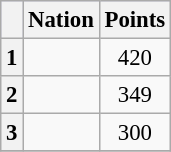<table class=wikitable style="font-size:95%;">
<tr style="background:#ccccff;">
<th></th>
<th>Nation</th>
<th>Points</th>
</tr>
<tr>
<th>1</th>
<td></td>
<td align="center">420</td>
</tr>
<tr>
<th>2</th>
<td></td>
<td align="center">349</td>
</tr>
<tr>
<th>3</th>
<td></td>
<td align="center">300</td>
</tr>
<tr>
</tr>
</table>
